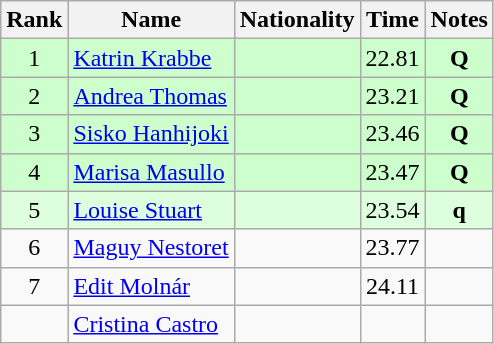<table class="wikitable sortable" style="text-align:center">
<tr>
<th>Rank</th>
<th>Name</th>
<th>Nationality</th>
<th>Time</th>
<th>Notes</th>
</tr>
<tr bgcolor=ccffcc>
<td>1</td>
<td align=left><a href='#'>Katrin Krabbe</a></td>
<td align=left></td>
<td>22.81</td>
<td><strong>Q</strong></td>
</tr>
<tr bgcolor=ccffcc>
<td>2</td>
<td align=left><a href='#'>Andrea Thomas</a></td>
<td align=left></td>
<td>23.21</td>
<td><strong>Q</strong></td>
</tr>
<tr bgcolor=ccffcc>
<td>3</td>
<td align=left><a href='#'>Sisko Hanhijoki</a></td>
<td align=left></td>
<td>23.46</td>
<td><strong>Q</strong></td>
</tr>
<tr bgcolor=ccffcc>
<td>4</td>
<td align=left><a href='#'>Marisa Masullo</a></td>
<td align=left></td>
<td>23.47</td>
<td><strong>Q</strong></td>
</tr>
<tr bgcolor=ddffdd>
<td>5</td>
<td align=left><a href='#'>Louise Stuart</a></td>
<td align=left></td>
<td>23.54</td>
<td><strong>q</strong></td>
</tr>
<tr>
<td>6</td>
<td align=left><a href='#'>Maguy Nestoret</a></td>
<td align=left></td>
<td>23.77</td>
<td></td>
</tr>
<tr>
<td>7</td>
<td align=left><a href='#'>Edit Molnár</a></td>
<td align=left></td>
<td>24.11</td>
<td></td>
</tr>
<tr>
<td></td>
<td align=left><a href='#'>Cristina Castro</a></td>
<td align=left></td>
<td></td>
<td></td>
</tr>
</table>
